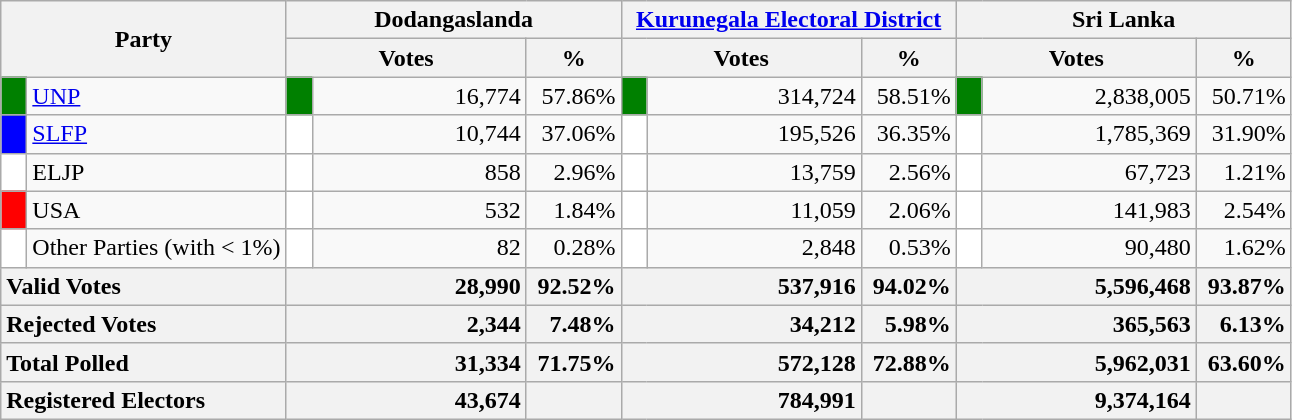<table class="wikitable">
<tr>
<th colspan="2" width="144px"rowspan="2">Party</th>
<th colspan="3" width="216px">Dodangaslanda</th>
<th colspan="3" width="216px"><a href='#'>Kurunegala Electoral District</a></th>
<th colspan="3" width="216px">Sri Lanka</th>
</tr>
<tr>
<th colspan="2" width="144px">Votes</th>
<th>%</th>
<th colspan="2" width="144px">Votes</th>
<th>%</th>
<th colspan="2" width="144px">Votes</th>
<th>%</th>
</tr>
<tr>
<td style="background-color:green;" width="10px"></td>
<td style="text-align:left;"><a href='#'>UNP</a></td>
<td style="background-color:green;" width="10px"></td>
<td style="text-align:right;">16,774</td>
<td style="text-align:right;">57.86%</td>
<td style="background-color:green;" width="10px"></td>
<td style="text-align:right;">314,724</td>
<td style="text-align:right;">58.51%</td>
<td style="background-color:green;" width="10px"></td>
<td style="text-align:right;">2,838,005</td>
<td style="text-align:right;">50.71%</td>
</tr>
<tr>
<td style="background-color:blue;" width="10px"></td>
<td style="text-align:left;"><a href='#'>SLFP</a></td>
<td style="background-color:white;" width="10px"></td>
<td style="text-align:right;">10,744</td>
<td style="text-align:right;">37.06%</td>
<td style="background-color:white;" width="10px"></td>
<td style="text-align:right;">195,526</td>
<td style="text-align:right;">36.35%</td>
<td style="background-color:white;" width="10px"></td>
<td style="text-align:right;">1,785,369</td>
<td style="text-align:right;">31.90%</td>
</tr>
<tr>
<td style="background-color:white;" width="10px"></td>
<td style="text-align:left;">ELJP</td>
<td style="background-color:white;" width="10px"></td>
<td style="text-align:right;">858</td>
<td style="text-align:right;">2.96%</td>
<td style="background-color:white;" width="10px"></td>
<td style="text-align:right;">13,759</td>
<td style="text-align:right;">2.56%</td>
<td style="background-color:white;" width="10px"></td>
<td style="text-align:right;">67,723</td>
<td style="text-align:right;">1.21%</td>
</tr>
<tr>
<td style="background-color:red;" width="10px"></td>
<td style="text-align:left;">USA</td>
<td style="background-color:white;" width="10px"></td>
<td style="text-align:right;">532</td>
<td style="text-align:right;">1.84%</td>
<td style="background-color:white;" width="10px"></td>
<td style="text-align:right;">11,059</td>
<td style="text-align:right;">2.06%</td>
<td style="background-color:white;" width="10px"></td>
<td style="text-align:right;">141,983</td>
<td style="text-align:right;">2.54%</td>
</tr>
<tr>
<td style="background-color:white;" width="10px"></td>
<td style="text-align:left;">Other Parties (with < 1%)</td>
<td style="background-color:white;" width="10px"></td>
<td style="text-align:right;">82</td>
<td style="text-align:right;">0.28%</td>
<td style="background-color:white;" width="10px"></td>
<td style="text-align:right;">2,848</td>
<td style="text-align:right;">0.53%</td>
<td style="background-color:white;" width="10px"></td>
<td style="text-align:right;">90,480</td>
<td style="text-align:right;">1.62%</td>
</tr>
<tr>
<th colspan="2" width="144px"style="text-align:left;">Valid Votes</th>
<th style="text-align:right;"colspan="2" width="144px">28,990</th>
<th style="text-align:right;">92.52%</th>
<th style="text-align:right;"colspan="2" width="144px">537,916</th>
<th style="text-align:right;">94.02%</th>
<th style="text-align:right;"colspan="2" width="144px">5,596,468</th>
<th style="text-align:right;">93.87%</th>
</tr>
<tr>
<th colspan="2" width="144px"style="text-align:left;">Rejected Votes</th>
<th style="text-align:right;"colspan="2" width="144px">2,344</th>
<th style="text-align:right;">7.48%</th>
<th style="text-align:right;"colspan="2" width="144px">34,212</th>
<th style="text-align:right;">5.98%</th>
<th style="text-align:right;"colspan="2" width="144px">365,563</th>
<th style="text-align:right;">6.13%</th>
</tr>
<tr>
<th colspan="2" width="144px"style="text-align:left;">Total Polled</th>
<th style="text-align:right;"colspan="2" width="144px">31,334</th>
<th style="text-align:right;">71.75%</th>
<th style="text-align:right;"colspan="2" width="144px">572,128</th>
<th style="text-align:right;">72.88%</th>
<th style="text-align:right;"colspan="2" width="144px">5,962,031</th>
<th style="text-align:right;">63.60%</th>
</tr>
<tr>
<th colspan="2" width="144px"style="text-align:left;">Registered Electors</th>
<th style="text-align:right;"colspan="2" width="144px">43,674</th>
<th></th>
<th style="text-align:right;"colspan="2" width="144px">784,991</th>
<th></th>
<th style="text-align:right;"colspan="2" width="144px">9,374,164</th>
<th></th>
</tr>
</table>
